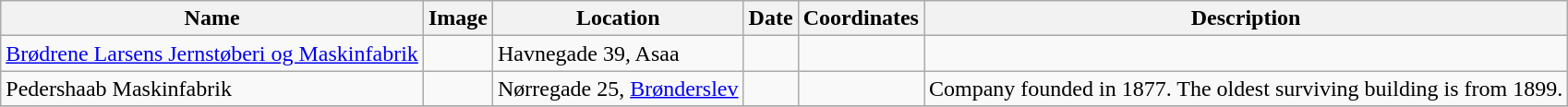<table class="wikitable sortable">
<tr>
<th>Name</th>
<th>Image</th>
<th>Location</th>
<th>Date</th>
<th>Coordinates</th>
<th>Description</th>
</tr>
<tr>
<td><a href='#'>Brødrene Larsens Jernstøberi og Maskinfabrik</a></td>
<td></td>
<td>Havnegade 39, Asaa</td>
<td></td>
<td></td>
<td></td>
</tr>
<tr>
<td>Pedershaab Maskinfabrik</td>
<td></td>
<td>Nørregade 25, <a href='#'>Brønderslev</a></td>
<td></td>
<td></td>
<td>Company founded in 1877. The oldest surviving building is from 1899.</td>
</tr>
<tr>
</tr>
</table>
